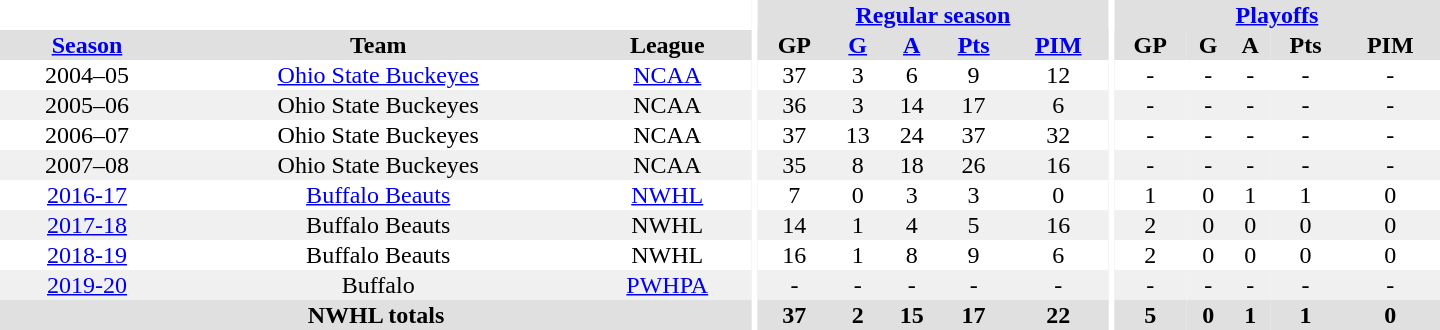<table border="0" cellpadding="1" cellspacing="0" style="text-align:center; width:60em">
<tr bgcolor="#e0e0e0">
<th colspan="3" bgcolor="#ffffff"></th>
<th rowspan="99" bgcolor="#ffffff"></th>
<th colspan="5"><a href='#'>Regular season</a></th>
<th rowspan="99" bgcolor="#ffffff"></th>
<th colspan="5"><a href='#'>Playoffs</a></th>
</tr>
<tr bgcolor="#e0e0e0">
<th><a href='#'>Season</a></th>
<th>Team</th>
<th>League</th>
<th>GP</th>
<th><a href='#'>G</a></th>
<th><a href='#'>A</a></th>
<th><a href='#'>Pts</a></th>
<th><a href='#'>PIM</a></th>
<th>GP</th>
<th>G</th>
<th>A</th>
<th>Pts</th>
<th>PIM</th>
</tr>
<tr>
<td>2004–05</td>
<td><a href='#'>Ohio State Buckeyes</a></td>
<td><a href='#'>NCAA</a></td>
<td>37</td>
<td>3</td>
<td>6</td>
<td>9</td>
<td>12</td>
<td>-</td>
<td>-</td>
<td>-</td>
<td>-</td>
<td>-</td>
</tr>
<tr style="background:#f0f0f0;">
<td>2005–06</td>
<td>Ohio State Buckeyes</td>
<td>NCAA</td>
<td>36</td>
<td>3</td>
<td>14</td>
<td>17</td>
<td>6</td>
<td>-</td>
<td>-</td>
<td>-</td>
<td>-</td>
<td>-</td>
</tr>
<tr>
<td>2006–07</td>
<td>Ohio State Buckeyes</td>
<td>NCAA</td>
<td>37</td>
<td>13</td>
<td>24</td>
<td>37</td>
<td>32</td>
<td>-</td>
<td>-</td>
<td>-</td>
<td>-</td>
<td>-</td>
</tr>
<tr style="background:#f0f0f0;">
<td>2007–08</td>
<td>Ohio State Buckeyes</td>
<td>NCAA</td>
<td>35</td>
<td>8</td>
<td>18</td>
<td>26</td>
<td>16</td>
<td>-</td>
<td>-</td>
<td>-</td>
<td>-</td>
<td>-</td>
</tr>
<tr>
<td><a href='#'>2016-17</a></td>
<td><a href='#'>Buffalo Beauts</a></td>
<td><a href='#'>NWHL</a></td>
<td>7</td>
<td>0</td>
<td>3</td>
<td>3</td>
<td>0</td>
<td>1</td>
<td>0</td>
<td>1</td>
<td>1</td>
<td>0</td>
</tr>
<tr bgcolor="#f0f0f0">
<td><a href='#'>2017-18</a></td>
<td>Buffalo Beauts</td>
<td>NWHL</td>
<td>14</td>
<td>1</td>
<td>4</td>
<td>5</td>
<td>16</td>
<td>2</td>
<td>0</td>
<td>0</td>
<td>0</td>
<td>0</td>
</tr>
<tr>
<td><a href='#'>2018-19</a></td>
<td>Buffalo Beauts</td>
<td>NWHL</td>
<td>16</td>
<td>1</td>
<td>8</td>
<td>9</td>
<td>6</td>
<td>2</td>
<td>0</td>
<td>0</td>
<td>0</td>
<td>0</td>
</tr>
<tr bgcolor="#f0f0f0">
<td><a href='#'>2019-20</a></td>
<td>Buffalo</td>
<td><a href='#'>PWHPA</a></td>
<td>-</td>
<td>-</td>
<td>-</td>
<td>-</td>
<td>-</td>
<td>-</td>
<td>-</td>
<td>-</td>
<td>-</td>
<td>-</td>
</tr>
<tr bgcolor="#e0e0e0">
<th colspan="3">NWHL totals</th>
<th>37</th>
<th>2</th>
<th>15</th>
<th>17</th>
<th>22</th>
<th>5</th>
<th>0</th>
<th>1</th>
<th>1</th>
<th>0</th>
</tr>
</table>
